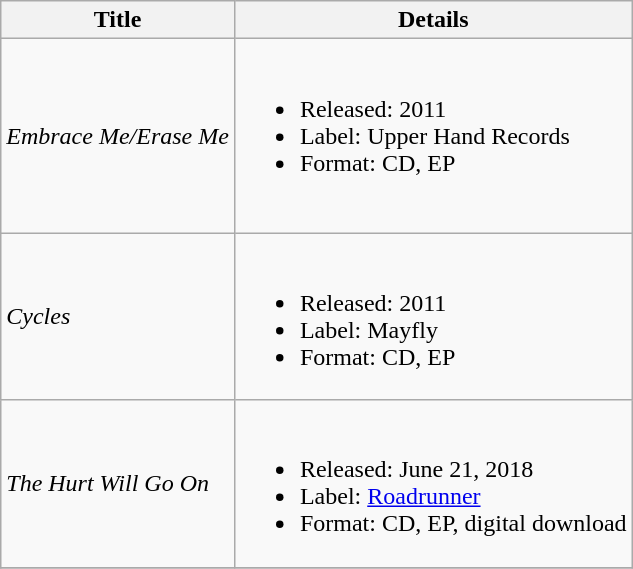<table class="wikitable">
<tr>
<th>Title</th>
<th>Details</th>
</tr>
<tr>
<td><em>Embrace Me/Erase Me</em></td>
<td><br><ul><li>Released: 2011</li><li>Label: Upper Hand Records</li><li>Format: CD, EP</li></ul><br></td>
</tr>
<tr>
<td><em>Cycles</em></td>
<td><br><ul><li>Released: 2011</li><li>Label: Mayfly</li><li>Format: CD, EP</li></ul></td>
</tr>
<tr>
<td><em>The Hurt Will Go On</em></td>
<td><br><ul><li>Released: June 21, 2018</li><li>Label: <a href='#'>Roadrunner</a></li><li>Format: CD, EP, digital download</li></ul></td>
</tr>
<tr>
</tr>
</table>
